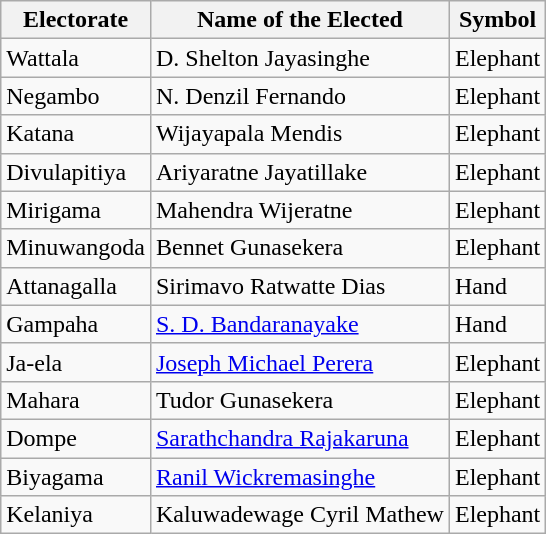<table class="wikitable" border="1">
<tr>
<th>Electorate</th>
<th>Name of the Elected</th>
<th>Symbol</th>
</tr>
<tr>
<td>Wattala</td>
<td>D. Shelton Jayasinghe</td>
<td>Elephant</td>
</tr>
<tr>
<td>Negambo</td>
<td>N. Denzil Fernando</td>
<td>Elephant</td>
</tr>
<tr>
<td>Katana</td>
<td>Wijayapala Mendis</td>
<td>Elephant</td>
</tr>
<tr>
<td>Divulapitiya</td>
<td>Ariyaratne Jayatillake</td>
<td>Elephant</td>
</tr>
<tr>
<td>Mirigama</td>
<td>Mahendra Wijeratne</td>
<td>Elephant</td>
</tr>
<tr>
<td>Minuwangoda</td>
<td>Bennet Gunasekera</td>
<td>Elephant</td>
</tr>
<tr>
<td>Attanagalla</td>
<td>Sirimavo Ratwatte Dias</td>
<td>Hand</td>
</tr>
<tr>
<td>Gampaha</td>
<td><a href='#'>S. D. Bandaranayake</a></td>
<td>Hand</td>
</tr>
<tr>
<td>Ja-ela</td>
<td><a href='#'>Joseph Michael Perera</a></td>
<td>Elephant</td>
</tr>
<tr>
<td>Mahara</td>
<td>Tudor Gunasekera</td>
<td>Elephant</td>
</tr>
<tr>
<td>Dompe</td>
<td><a href='#'>Sarathchandra Rajakaruna</a></td>
<td>Elephant</td>
</tr>
<tr>
<td>Biyagama</td>
<td><a href='#'>Ranil Wickremasinghe</a></td>
<td>Elephant</td>
</tr>
<tr>
<td>Kelaniya</td>
<td>Kaluwadewage Cyril Mathew</td>
<td>Elephant</td>
</tr>
</table>
